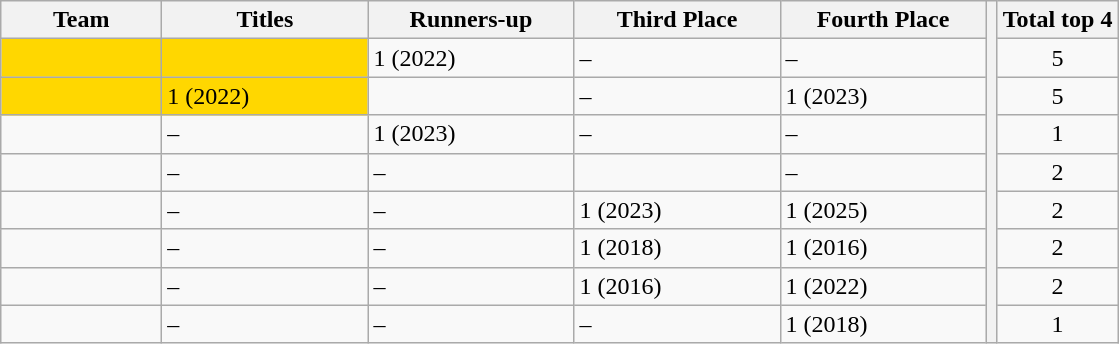<table class="wikitable">
<tr>
<th width=100>Team</th>
<th width=130>Titles</th>
<th width=130>Runners-up</th>
<th width=130>Third Place</th>
<th width=130>Fourth Place</th>
<th rowspan=9></th>
<th align=center>Total top 4</th>
</tr>
<tr>
<td bgcolor=gold></td>
<td bgcolor=gold></td>
<td>1 (2022)</td>
<td>–</td>
<td>–</td>
<td align=center>5</td>
</tr>
<tr>
<td bgcolor=gold></td>
<td bgcolor=gold>1 (2022)</td>
<td></td>
<td>–</td>
<td>1 (2023)</td>
<td align=center>5</td>
</tr>
<tr>
<td></td>
<td>–</td>
<td>1 (2023)</td>
<td>–</td>
<td>–</td>
<td align=center>1</td>
</tr>
<tr>
<td></td>
<td>–</td>
<td>–</td>
<td></td>
<td>–</td>
<td align=center>2</td>
</tr>
<tr>
<td></td>
<td>–</td>
<td>–</td>
<td>1 (2023)</td>
<td>1 (2025)</td>
<td align=center>2</td>
</tr>
<tr>
<td></td>
<td>–</td>
<td>–</td>
<td>1 (2018)</td>
<td>1 (2016)</td>
<td align=center>2</td>
</tr>
<tr>
<td></td>
<td>–</td>
<td>–</td>
<td>1 (2016)</td>
<td>1 (2022)</td>
<td align=center>2</td>
</tr>
<tr>
<td></td>
<td>–</td>
<td>–</td>
<td>–</td>
<td>1 (2018)</td>
<td align=center>1</td>
</tr>
</table>
